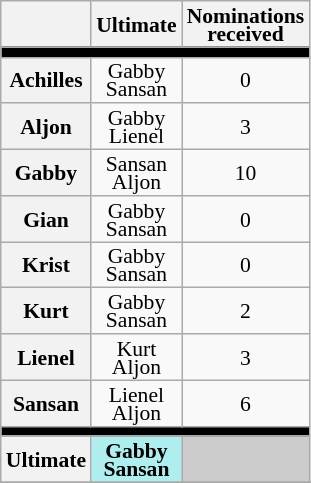<table class="wikitable" style="text-align:center; font-size:90%; line-height:12px;">
<tr>
<th></th>
<th>Ultimate<br></th>
<th>Nominations<br>received</th>
</tr>
<tr>
<th align="center" style="background:#000000;" colspan=3></th>
</tr>
<tr>
<th>Achilles</th>
<td>Gabby<br>Sansan</td>
<td>0</td>
</tr>
<tr>
<th>Aljon</th>
<td>Gabby<br>Lienel</td>
<td>3</td>
</tr>
<tr>
<th>Gabby</th>
<td>Sansan<br>Aljon</td>
<td>10</td>
</tr>
<tr>
<th>Gian</th>
<td>Gabby<br>Sansan</td>
<td>0</td>
</tr>
<tr>
<th>Krist</th>
<td>Gabby<br>Sansan</td>
<td>0</td>
</tr>
<tr>
<th>Kurt</th>
<td>Gabby<br>Sansan</td>
<td>2</td>
</tr>
<tr>
<th>Lienel</th>
<td>Kurt<br>Aljon</td>
<td>3</td>
</tr>
<tr>
<th>Sansan</th>
<td>Lienel<br>Aljon</td>
<td>6</td>
</tr>
<tr>
<td align="center" style="background:#000000;" colspan=4></td>
</tr>
<tr>
<th>Ultimate<br></th>
<td style="background-color:#AFEEEE"><strong>Gabby</strong> <br> <strong>Sansan</strong></td>
<td bgcolor="#cccccc"></td>
</tr>
<tr>
</tr>
</table>
